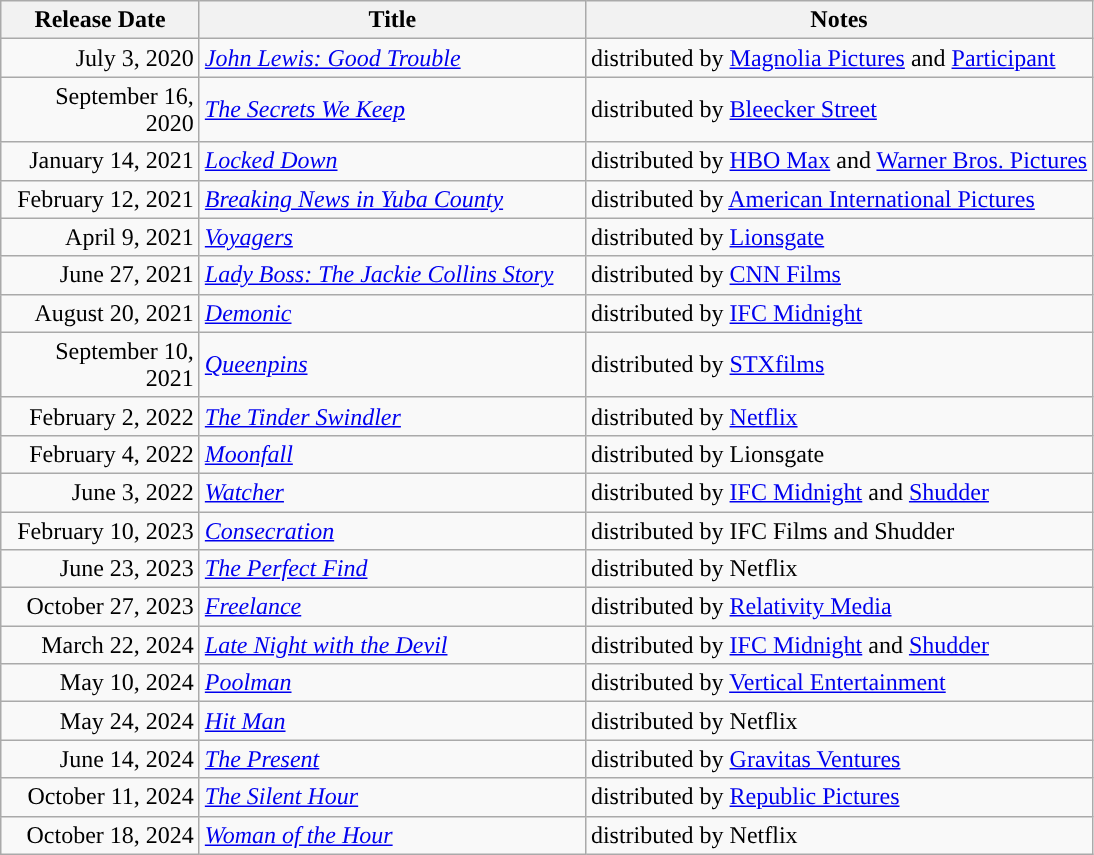<table class="wikitable sortable">
<tr>
<th style="width:125px;">Release Date</th>
<th style="width:250px;">Title</th>
<th>Notes</th>
</tr>
<tr>
<td style="text-align:right;">July 3, 2020</td>
<td><em><a href='#'>John Lewis: Good Trouble</a></em></td>
<td>distributed by <a href='#'>Magnolia Pictures</a> and <a href='#'>Participant</a></td>
</tr>
<tr>
<td style="text-align:right;">September 16, 2020</td>
<td><em><a href='#'>The Secrets We Keep</a></em></td>
<td>distributed by <a href='#'>Bleecker Street</a></td>
</tr>
<tr>
<td style="text-align:right;">January 14, 2021</td>
<td><em><a href='#'>Locked Down</a></em></td>
<td>distributed by <a href='#'>HBO Max</a> and <a href='#'>Warner Bros. Pictures</a></td>
</tr>
<tr>
<td style="text-align:right;">February 12, 2021</td>
<td><em><a href='#'>Breaking News in Yuba County</a></em></td>
<td>distributed by <a href='#'>American International Pictures</a></td>
</tr>
<tr>
<td style="text-align:right;">April 9, 2021</td>
<td><em><a href='#'>Voyagers</a></em></td>
<td>distributed by <a href='#'>Lionsgate</a></td>
</tr>
<tr>
<td style="text-align:right;">June 27, 2021</td>
<td><em><a href='#'>Lady Boss: The Jackie Collins Story</a></em></td>
<td>distributed by <a href='#'>CNN Films</a></td>
</tr>
<tr>
<td style="text-align:right;">August 20, 2021</td>
<td><em><a href='#'>Demonic</a></em></td>
<td>distributed by <a href='#'>IFC Midnight</a></td>
</tr>
<tr>
<td style="text-align:right;">September 10, 2021</td>
<td><em><a href='#'>Queenpins</a></em></td>
<td>distributed by <a href='#'>STXfilms</a></td>
</tr>
<tr>
<td style="text-align:right;">February 2, 2022</td>
<td><em><a href='#'>The Tinder Swindler</a></em></td>
<td>distributed by <a href='#'>Netflix</a></td>
</tr>
<tr>
<td style="text-align:right;">February 4, 2022</td>
<td><em><a href='#'>Moonfall</a></em></td>
<td>distributed by Lionsgate</td>
</tr>
<tr>
<td style="text-align:right;">June 3, 2022</td>
<td><em><a href='#'>Watcher</a></em></td>
<td>distributed by <a href='#'>IFC Midnight</a> and <a href='#'>Shudder</a></td>
</tr>
<tr>
<td style="text-align:right;">February 10, 2023</td>
<td><em><a href='#'>Consecration</a></em></td>
<td>distributed by IFC Films and Shudder</td>
</tr>
<tr>
<td style="text-align:right;">June 23, 2023</td>
<td><em><a href='#'>The Perfect Find</a></em></td>
<td>distributed by Netflix</td>
</tr>
<tr>
<td style="text-align:right;">October 27, 2023</td>
<td><em><a href='#'>Freelance</a></em></td>
<td>distributed by <a href='#'>Relativity Media</a></td>
</tr>
<tr>
<td style="text-align:right;">March 22, 2024</td>
<td><em><a href='#'>Late Night with the Devil</a></em></td>
<td>distributed by <a href='#'>IFC Midnight</a> and <a href='#'>Shudder</a></td>
</tr>
<tr>
<td style="text-align:right;">May 10, 2024</td>
<td><em><a href='#'>Poolman</a></em></td>
<td>distributed by <a href='#'>Vertical Entertainment</a></td>
</tr>
<tr>
<td style="text-align:right;">May 24, 2024</td>
<td><em><a href='#'>Hit Man</a></em></td>
<td>distributed by Netflix</td>
</tr>
<tr>
<td style="text-align:right;">June 14, 2024</td>
<td><em><a href='#'>The Present</a></em></td>
<td>distributed by <a href='#'>Gravitas Ventures</a></td>
</tr>
<tr>
<td style="text-align:right;">October 11, 2024</td>
<td><em><a href='#'>The Silent Hour</a></em></td>
<td>distributed by <a href='#'>Republic Pictures</a></td>
</tr>
<tr>
<td style="text-align:right;">October 18, 2024</td>
<td><em><a href='#'>Woman of the Hour</a></em></td>
<td>distributed by Netflix</td>
</tr>
</table>
